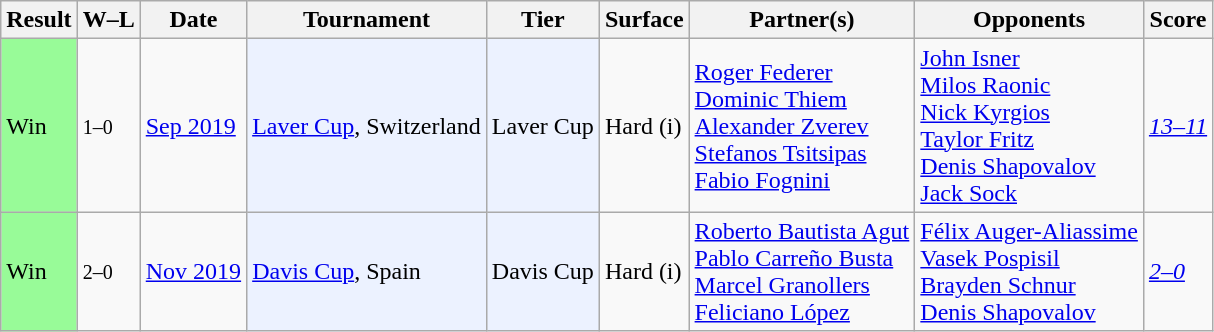<table class="sortable wikitable">
<tr>
<th>Result</th>
<th class="unsortable">W–L</th>
<th>Date</th>
<th>Tournament</th>
<th>Tier</th>
<th>Surface</th>
<th>Partner(s)</th>
<th>Opponents</th>
<th class="unsortable">Score</th>
</tr>
<tr>
<td bgcolor=98FB98>Win</td>
<td><small>1–0</small></td>
<td><a href='#'>Sep 2019</a></td>
<td style="background:#ECF2FF;"><a href='#'>Laver Cup</a>, Switzerland</td>
<td style="background:#ECF2FF;">Laver Cup</td>
<td>Hard (i)</td>
<td> <a href='#'>Roger Federer</a><br> <a href='#'>Dominic Thiem</a><br> <a href='#'>Alexander Zverev</a><br> <a href='#'>Stefanos Tsitsipas</a><br> <a href='#'>Fabio Fognini</a></td>
<td> <a href='#'>John Isner</a><br> <a href='#'>Milos Raonic</a><br> <a href='#'>Nick Kyrgios</a><br> <a href='#'>Taylor Fritz</a><br> <a href='#'>Denis Shapovalov</a><br> <a href='#'>Jack Sock</a></td>
<td><em><a href='#'>13–11</a></em></td>
</tr>
<tr>
<td bgcolor=98FB98>Win</td>
<td><small>2–0</small></td>
<td><a href='#'>Nov 2019</a></td>
<td style="background:#ECF2FF;"><a href='#'>Davis Cup</a>, Spain</td>
<td style="background:#ECF2FF;">Davis Cup</td>
<td>Hard (i)</td>
<td> <a href='#'>Roberto Bautista Agut</a><br> <a href='#'>Pablo Carreño Busta</a><br> <a href='#'>Marcel Granollers</a><br> <a href='#'>Feliciano López</a></td>
<td> <a href='#'>Félix Auger-Aliassime</a><br> <a href='#'>Vasek Pospisil</a><br> <a href='#'>Brayden Schnur</a><br> <a href='#'>Denis Shapovalov</a></td>
<td><em><a href='#'>2–0</a></em></td>
</tr>
</table>
